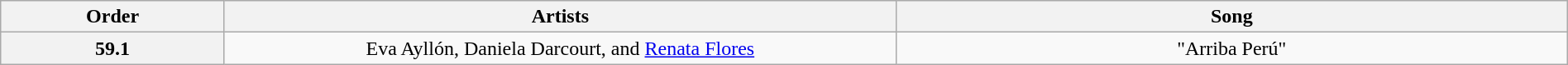<table class="wikitable" style="text-align: center; width:100%">
<tr>
<th style="width:05%">Order</th>
<th style="width:15%">Artists</th>
<th style="width:15%">Song</th>
</tr>
<tr>
<th>59.1</th>
<td>Eva Ayllón, Daniela Darcourt, and <a href='#'>Renata Flores</a></td>
<td>"Arriba Perú"</td>
</tr>
</table>
